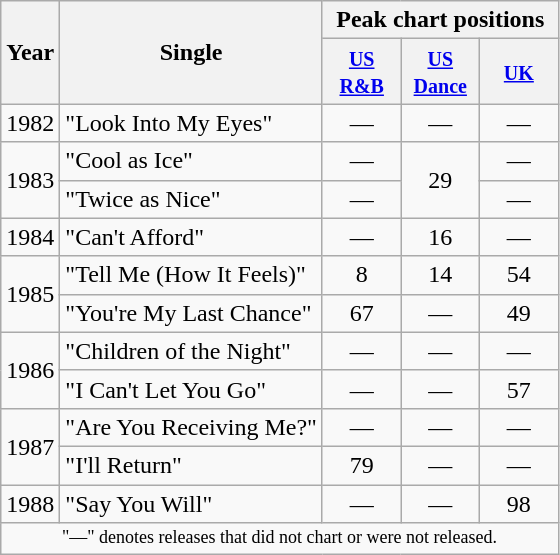<table class="wikitable">
<tr>
<th scope="col" rowspan="2">Year</th>
<th scope="col" rowspan="2">Single</th>
<th scope="col" colspan="3">Peak chart positions</th>
</tr>
<tr>
<th style="width:45px;"><small><a href='#'>US R&B</a></small><br></th>
<th style="width:45px;"><small><a href='#'>US Dance</a></small><br></th>
<th style="width:45px;"><small><a href='#'>UK</a></small><br></th>
</tr>
<tr>
<td rowspan="1">1982</td>
<td>"Look Into My Eyes"</td>
<td align=center>—</td>
<td align=center>—</td>
<td align=center>—</td>
</tr>
<tr>
<td rowspan="2">1983</td>
<td>"Cool as Ice"</td>
<td align=center>—</td>
<td rowspan="2" style="text-align:center;">29</td>
<td align=center>—</td>
</tr>
<tr>
<td>"Twice as Nice"</td>
<td align=center>—</td>
<td align=center>—</td>
</tr>
<tr>
<td rowspan="1">1984</td>
<td>"Can't Afford"</td>
<td align=center>—</td>
<td align=center>16</td>
<td align=center>—</td>
</tr>
<tr>
<td rowspan="2">1985</td>
<td>"Tell Me (How It Feels)"</td>
<td align=center>8</td>
<td align=center>14</td>
<td align=center>54</td>
</tr>
<tr>
<td>"You're My Last Chance"</td>
<td align=center>67</td>
<td align=center>—</td>
<td align=center>49</td>
</tr>
<tr>
<td rowspan="2">1986</td>
<td>"Children of the Night"</td>
<td align=center>—</td>
<td align=center>—</td>
<td align=center>—</td>
</tr>
<tr>
<td>"I Can't Let You Go"</td>
<td align=center>—</td>
<td align=center>—</td>
<td align=center>57</td>
</tr>
<tr>
<td rowspan="2">1987</td>
<td>"Are You Receiving Me?"</td>
<td align=center>—</td>
<td align=center>—</td>
<td align=center>—</td>
</tr>
<tr>
<td>"I'll Return"</td>
<td align=center>79</td>
<td align=center>—</td>
<td align=center>—</td>
</tr>
<tr>
<td rowspan="1">1988</td>
<td>"Say You Will"</td>
<td align=center>—</td>
<td align=center>—</td>
<td align=center>98</td>
</tr>
<tr>
<td colspan="5" style="text-align:center; font-size:9pt;">"—" denotes releases that did not chart or were not released.</td>
</tr>
</table>
